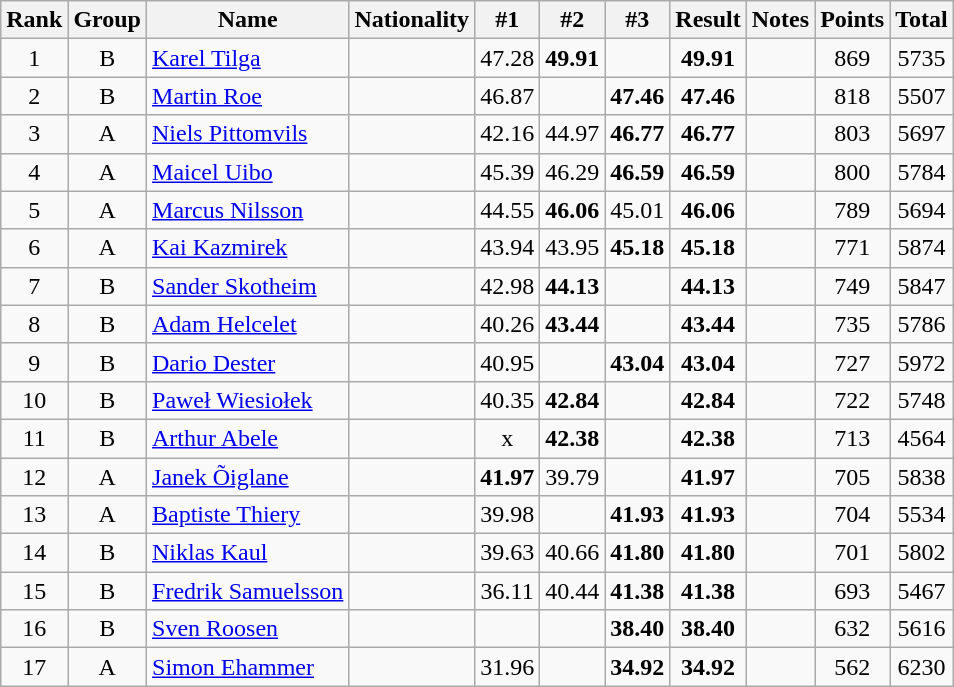<table class="wikitable sortable" style="text-align:center">
<tr>
<th>Rank</th>
<th>Group</th>
<th>Name</th>
<th>Nationality</th>
<th>#1</th>
<th>#2</th>
<th>#3</th>
<th>Result</th>
<th>Notes</th>
<th>Points</th>
<th>Total</th>
</tr>
<tr>
<td>1</td>
<td>B</td>
<td align=left><a href='#'>Karel Tilga</a></td>
<td align=left></td>
<td>47.28</td>
<td><strong>49.91</strong></td>
<td></td>
<td><strong>49.91</strong></td>
<td></td>
<td>869</td>
<td>5735</td>
</tr>
<tr>
<td>2</td>
<td>B</td>
<td align=left><a href='#'>Martin Roe</a></td>
<td align=left></td>
<td>46.87</td>
<td></td>
<td><strong>47.46</strong></td>
<td><strong>47.46</strong></td>
<td></td>
<td>818</td>
<td>5507</td>
</tr>
<tr>
<td>3</td>
<td>A</td>
<td align=left><a href='#'>Niels Pittomvils</a></td>
<td align=left></td>
<td>42.16</td>
<td>44.97</td>
<td><strong>46.77</strong></td>
<td><strong>46.77</strong></td>
<td></td>
<td>803</td>
<td>5697</td>
</tr>
<tr>
<td>4</td>
<td>A</td>
<td align=left><a href='#'>Maicel Uibo</a></td>
<td align=left></td>
<td>45.39</td>
<td>46.29</td>
<td><strong>46.59</strong></td>
<td><strong>46.59</strong></td>
<td></td>
<td>800</td>
<td>5784</td>
</tr>
<tr>
<td>5</td>
<td>A</td>
<td align=left><a href='#'>Marcus Nilsson</a></td>
<td align=left></td>
<td>44.55</td>
<td><strong>46.06</strong></td>
<td>45.01</td>
<td><strong>46.06</strong></td>
<td></td>
<td>789</td>
<td>5694</td>
</tr>
<tr>
<td>6</td>
<td>A</td>
<td align=left><a href='#'>Kai Kazmirek</a></td>
<td align=left></td>
<td>43.94</td>
<td>43.95</td>
<td><strong>45.18</strong></td>
<td><strong>45.18</strong></td>
<td></td>
<td>771</td>
<td>5874</td>
</tr>
<tr>
<td>7</td>
<td>B</td>
<td align=left><a href='#'>Sander Skotheim</a></td>
<td align=left></td>
<td>42.98</td>
<td><strong>44.13</strong></td>
<td></td>
<td><strong>44.13</strong></td>
<td></td>
<td>749</td>
<td>5847</td>
</tr>
<tr>
<td>8</td>
<td>B</td>
<td align=left><a href='#'>Adam Helcelet</a></td>
<td align=left></td>
<td>40.26</td>
<td><strong>43.44</strong></td>
<td></td>
<td><strong>43.44</strong></td>
<td></td>
<td>735</td>
<td>5786</td>
</tr>
<tr>
<td>9</td>
<td>B</td>
<td align=left><a href='#'>Dario Dester</a></td>
<td align=left></td>
<td>40.95</td>
<td></td>
<td><strong>43.04</strong></td>
<td><strong>43.04</strong></td>
<td></td>
<td>727</td>
<td>5972</td>
</tr>
<tr>
<td>10</td>
<td>B</td>
<td align=left><a href='#'>Paweł Wiesiołek</a></td>
<td align=left></td>
<td>40.35</td>
<td><strong>42.84</strong></td>
<td></td>
<td><strong>42.84</strong></td>
<td></td>
<td>722</td>
<td>5748</td>
</tr>
<tr>
<td>11</td>
<td>B</td>
<td align=left><a href='#'>Arthur Abele</a></td>
<td align=left></td>
<td>x</td>
<td><strong>42.38</strong></td>
<td></td>
<td><strong>42.38</strong></td>
<td></td>
<td>713</td>
<td>4564</td>
</tr>
<tr>
<td>12</td>
<td>A</td>
<td align=left><a href='#'>Janek Õiglane</a></td>
<td align=left></td>
<td><strong>41.97</strong></td>
<td>39.79</td>
<td></td>
<td><strong>41.97</strong></td>
<td></td>
<td>705</td>
<td>5838</td>
</tr>
<tr>
<td>13</td>
<td>A</td>
<td align=left><a href='#'>Baptiste Thiery</a></td>
<td align=left></td>
<td>39.98</td>
<td></td>
<td><strong>41.93</strong></td>
<td><strong>41.93</strong></td>
<td></td>
<td>704</td>
<td>5534</td>
</tr>
<tr>
<td>14</td>
<td>B</td>
<td align=left><a href='#'>Niklas Kaul</a></td>
<td align=left></td>
<td>39.63</td>
<td>40.66</td>
<td><strong>41.80</strong></td>
<td><strong>41.80</strong></td>
<td></td>
<td>701</td>
<td>5802</td>
</tr>
<tr>
<td>15</td>
<td>B</td>
<td align=left><a href='#'>Fredrik Samuelsson</a></td>
<td align=left></td>
<td>36.11</td>
<td>40.44</td>
<td><strong>41.38</strong></td>
<td><strong>41.38</strong></td>
<td></td>
<td>693</td>
<td>5467</td>
</tr>
<tr>
<td>16</td>
<td>B</td>
<td align=left><a href='#'>Sven Roosen</a></td>
<td align=left></td>
<td></td>
<td></td>
<td><strong>38.40</strong></td>
<td><strong>38.40</strong></td>
<td></td>
<td>632</td>
<td>5616</td>
</tr>
<tr>
<td>17</td>
<td>A</td>
<td align=left><a href='#'>Simon Ehammer</a></td>
<td align=left></td>
<td>31.96</td>
<td></td>
<td><strong>34.92</strong></td>
<td><strong>34.92</strong></td>
<td></td>
<td>562</td>
<td>6230</td>
</tr>
</table>
